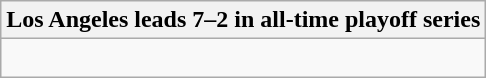<table class="wikitable collapsible collapsed">
<tr>
<th>Los Angeles leads 7–2 in all-time playoff series</th>
</tr>
<tr>
<td><br>







</td>
</tr>
</table>
